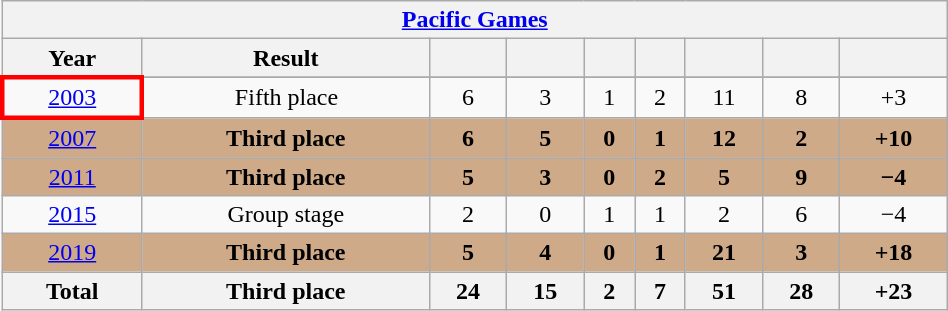<table class="wikitable" style="text-align: center; width:50%;">
<tr>
<th colspan=10><a href='#'>Pacific Games</a></th>
</tr>
<tr>
<th>Year</th>
<th>Result</th>
<th></th>
<th></th>
<th></th>
<th></th>
<th></th>
<th></th>
<th></th>
</tr>
<tr>
</tr>
<tr>
</tr>
<tr>
</tr>
<tr>
<td style="border: 3px solid red"> <a href='#'>2003</a></td>
<td>Fifth place</td>
<td>6</td>
<td>3</td>
<td>1</td>
<td>2</td>
<td>11</td>
<td>8</td>
<td>+3</td>
</tr>
<tr bgcolor=cfaa88>
<td> <a href='#'>2007</a></td>
<td><strong>Third place</strong></td>
<td><strong>6</strong></td>
<td><strong>5</strong></td>
<td><strong>0</strong></td>
<td><strong>1</strong></td>
<td><strong>12</strong></td>
<td><strong>2</strong></td>
<td><strong>+10</strong></td>
</tr>
<tr bgcolor=cfaa88>
<td> <a href='#'>2011</a></td>
<td><strong>Third place</strong></td>
<td><strong>5</strong></td>
<td><strong>3</strong></td>
<td><strong>0</strong></td>
<td><strong>2</strong></td>
<td><strong>5</strong></td>
<td><strong>9</strong></td>
<td><strong>−4</strong></td>
</tr>
<tr>
<td> <a href='#'>2015</a></td>
<td>Group stage</td>
<td>2</td>
<td>0</td>
<td>1</td>
<td>1</td>
<td>2</td>
<td>6</td>
<td>−4</td>
</tr>
<tr bgcolor=cfaa88>
<td> <a href='#'>2019</a></td>
<td><strong>Third place</strong></td>
<td><strong>5</strong></td>
<td><strong>4</strong></td>
<td><strong>0</strong></td>
<td><strong>1</strong></td>
<td><strong>21</strong></td>
<td><strong>3</strong></td>
<td><strong>+18</strong></td>
</tr>
<tr>
<th>Total</th>
<th>Third place</th>
<th>24</th>
<th>15</th>
<th>2</th>
<th>7</th>
<th>51</th>
<th>28</th>
<th>+23</th>
</tr>
</table>
